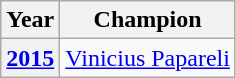<table class="wikitable">
<tr>
<th>Year</th>
<th>Champion</th>
</tr>
<tr>
<th><a href='#'>2015</a></th>
<td> <a href='#'>Vinicius Papareli</a></td>
</tr>
</table>
